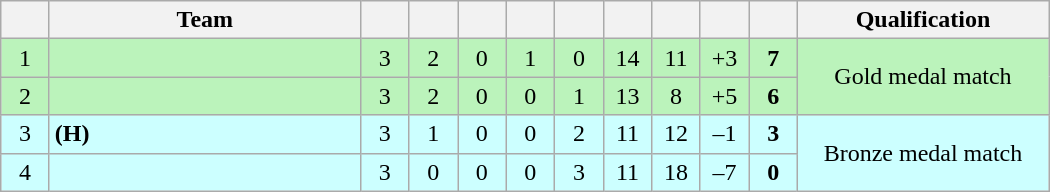<table class="wikitable" style="font-size: 100%">
<tr>
<th width="25"></th>
<th width="200">Team</th>
<th width="25"></th>
<th width="25"></th>
<th width="25"></th>
<th width="25"></th>
<th width="25"></th>
<th width="25"></th>
<th width="25"></th>
<th width="25"></th>
<th width="25"></th>
<th width="160">Qualification</th>
</tr>
<tr align=center bgcolor=#bbf3bb>
<td>1</td>
<td align=left></td>
<td>3</td>
<td>2</td>
<td>0</td>
<td>1</td>
<td>0</td>
<td>14</td>
<td>11</td>
<td>+3</td>
<td><strong>7</strong></td>
<td rowspan=2>Gold medal match</td>
</tr>
<tr align=center bgcolor=#bbf3bb>
<td>2</td>
<td align=left></td>
<td>3</td>
<td>2</td>
<td>0</td>
<td>0</td>
<td>1</td>
<td>13</td>
<td>8</td>
<td>+5</td>
<td><strong>6</strong></td>
</tr>
<tr align=center bgcolor=#ccffff>
<td>3</td>
<td align=left> <strong>(H)</strong></td>
<td>3</td>
<td>1</td>
<td>0</td>
<td>0</td>
<td>2</td>
<td>11</td>
<td>12</td>
<td>–1</td>
<td><strong>3</strong></td>
<td rowspan=2>Bronze medal match</td>
</tr>
<tr align=center bgcolor=#ccffff>
<td>4</td>
<td align=left></td>
<td>3</td>
<td>0</td>
<td>0</td>
<td>0</td>
<td>3</td>
<td>11</td>
<td>18</td>
<td>–7</td>
<td><strong>0</strong></td>
</tr>
</table>
